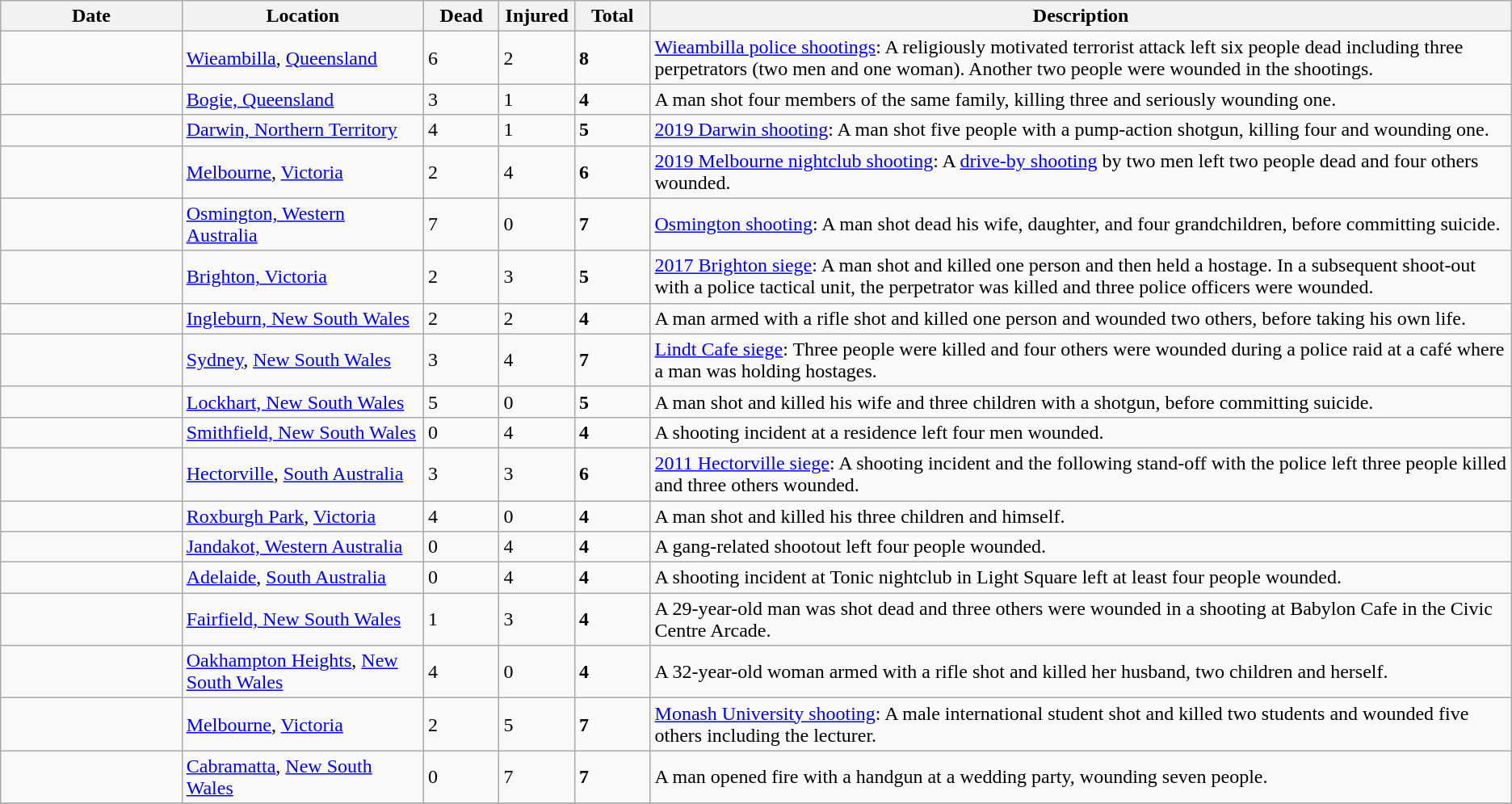<table class="wikitable sortable mw-datatable">
<tr>
<th width=12%>Date</th>
<th width=16%>Location</th>
<th width=5%>Dead</th>
<th width=5%>Injured</th>
<th width=5%>Total</th>
<th width=60%>Description</th>
</tr>
<tr>
<td></td>
<td><a href='#'>Wieambilla</a>, <a href='#'>Queensland</a></td>
<td>6</td>
<td>2</td>
<td><strong>8</strong></td>
<td><a href='#'>Wieambilla police shootings</a>: A religiously motivated terrorist attack left six people dead including three perpetrators (two men and one woman). Another two people were wounded in the shootings.</td>
</tr>
<tr>
<td></td>
<td><a href='#'>Bogie, Queensland</a></td>
<td>3</td>
<td>1</td>
<td><strong>4</strong></td>
<td>A man shot four members of the same family, killing three and seriously wounding one.</td>
</tr>
<tr>
<td></td>
<td><a href='#'>Darwin, Northern Territory</a></td>
<td>4</td>
<td>1</td>
<td><strong>5</strong></td>
<td><a href='#'>2019 Darwin shooting</a>: A man shot five people with a pump-action shotgun, killing four and wounding one.</td>
</tr>
<tr>
<td></td>
<td><a href='#'>Melbourne</a>, <a href='#'>Victoria</a></td>
<td>2</td>
<td>4</td>
<td><strong>6</strong></td>
<td><a href='#'>2019 Melbourne nightclub shooting</a>: A <a href='#'>drive-by shooting</a> by two men left two people dead and four others wounded.</td>
</tr>
<tr>
<td></td>
<td><a href='#'>Osmington, Western Australia</a></td>
<td>7</td>
<td>0</td>
<td><strong>7</strong></td>
<td><a href='#'>Osmington shooting</a>: A man shot dead his wife, daughter, and four grandchildren, before committing suicide.</td>
</tr>
<tr>
<td></td>
<td><a href='#'>Brighton, Victoria</a></td>
<td>2</td>
<td>3</td>
<td><strong>5</strong></td>
<td><a href='#'>2017 Brighton siege</a>: A man shot and killed one person and then held a hostage. In a subsequent shoot-out with a police tactical unit, the perpetrator was killed and three police officers were wounded.</td>
</tr>
<tr>
<td></td>
<td><a href='#'>Ingleburn, New South Wales</a></td>
<td>2</td>
<td>2</td>
<td><strong>4</strong></td>
<td>A man armed with a rifle shot and killed one person and wounded two others, before taking his own life.</td>
</tr>
<tr>
<td></td>
<td><a href='#'>Sydney</a>, <a href='#'>New South Wales</a></td>
<td>3</td>
<td>4</td>
<td><strong>7</strong></td>
<td><a href='#'>Lindt Cafe siege</a>: Three people were killed and four others were wounded during a police raid at a café where a man was holding hostages.</td>
</tr>
<tr>
<td></td>
<td><a href='#'>Lockhart, New South Wales</a></td>
<td>5</td>
<td>0</td>
<td><strong>5</strong></td>
<td>A man shot and killed his wife and three children with a shotgun, before committing suicide.</td>
</tr>
<tr>
<td></td>
<td><a href='#'>Smithfield, New South Wales</a></td>
<td>0</td>
<td>4</td>
<td><strong>4</strong></td>
<td>A shooting incident at a residence left four men wounded.</td>
</tr>
<tr>
<td></td>
<td><a href='#'>Hectorville</a>, <a href='#'>South Australia</a></td>
<td>3</td>
<td>3</td>
<td><strong>6</strong></td>
<td><a href='#'>2011 Hectorville siege</a>: A shooting incident and the following stand-off with the police left three people killed and three others wounded.</td>
</tr>
<tr>
<td></td>
<td><a href='#'>Roxburgh Park</a>, <a href='#'>Victoria</a></td>
<td>4</td>
<td>0</td>
<td><strong>4</strong></td>
<td>A man shot and killed his three children and himself.</td>
</tr>
<tr>
<td></td>
<td><a href='#'>Jandakot, Western Australia</a></td>
<td>0</td>
<td>4</td>
<td><strong>4</strong></td>
<td>A gang-related shootout left four people wounded.</td>
</tr>
<tr>
<td></td>
<td><a href='#'>Adelaide</a>, <a href='#'>South Australia</a></td>
<td>0</td>
<td>4</td>
<td><strong>4</strong></td>
<td>A shooting incident at Tonic nightclub in Light Square left at least four people wounded.</td>
</tr>
<tr>
<td></td>
<td><a href='#'>Fairfield, New South Wales</a></td>
<td>1</td>
<td>3</td>
<td><strong>4</strong></td>
<td>A 29-year-old man was shot dead and three others were wounded in a shooting at Babylon Cafe in the Civic Centre Arcade.</td>
</tr>
<tr>
<td></td>
<td><a href='#'>Oakhampton Heights</a>, <a href='#'>New South Wales</a></td>
<td>4</td>
<td>0</td>
<td><strong>4</strong></td>
<td>A 32-year-old woman armed with a rifle shot and killed her husband, two children and herself.</td>
</tr>
<tr>
<td></td>
<td><a href='#'>Melbourne</a>, <a href='#'>Victoria</a></td>
<td>2</td>
<td>5</td>
<td><strong>7</strong></td>
<td><a href='#'>Monash University shooting</a>: A male international student shot and killed two students and wounded five others including the lecturer.</td>
</tr>
<tr>
<td></td>
<td><a href='#'>Cabramatta</a>, <a href='#'>New South Wales</a></td>
<td>0</td>
<td>7</td>
<td><strong>7</strong></td>
<td>A man opened fire with a handgun at a wedding party, wounding seven people.</td>
</tr>
<tr>
</tr>
</table>
